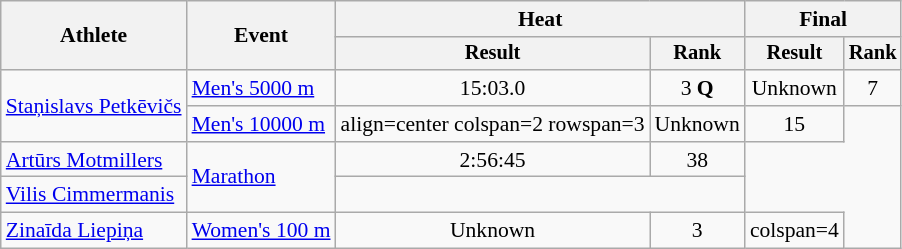<table class="wikitable" style="font-size:90%">
<tr>
<th rowspan="2">Athlete</th>
<th rowspan="2">Event</th>
<th colspan="2">Heat</th>
<th colspan="2">Final</th>
</tr>
<tr style="font-size:95%">
<th>Result</th>
<th>Rank</th>
<th>Result</th>
<th>Rank</th>
</tr>
<tr align=center>
<td align=left rowspan=2><a href='#'>Staņislavs Petkēvičs</a></td>
<td align=left><a href='#'>Men's 5000 m</a></td>
<td>15:03.0</td>
<td>3 <strong>Q</strong></td>
<td>Unknown</td>
<td>7</td>
</tr>
<tr align=center>
<td align=left><a href='#'>Men's 10000 m</a></td>
<td>align=center colspan=2 rowspan=3 </td>
<td>Unknown</td>
<td>15</td>
</tr>
<tr align=center>
<td align=left><a href='#'>Artūrs Motmillers</a></td>
<td align=left rowspan=2><a href='#'>Marathon</a></td>
<td>2:56:45</td>
<td>38</td>
</tr>
<tr align=center>
<td align=left><a href='#'>Vilis Cimmermanis</a></td>
<td colspan=2></td>
</tr>
<tr align=center>
<td align=left><a href='#'>Zinaīda Liepiņa</a></td>
<td align=left><a href='#'>Women's 100 m</a></td>
<td>Unknown</td>
<td>3</td>
<td>colspan=4 </td>
</tr>
</table>
